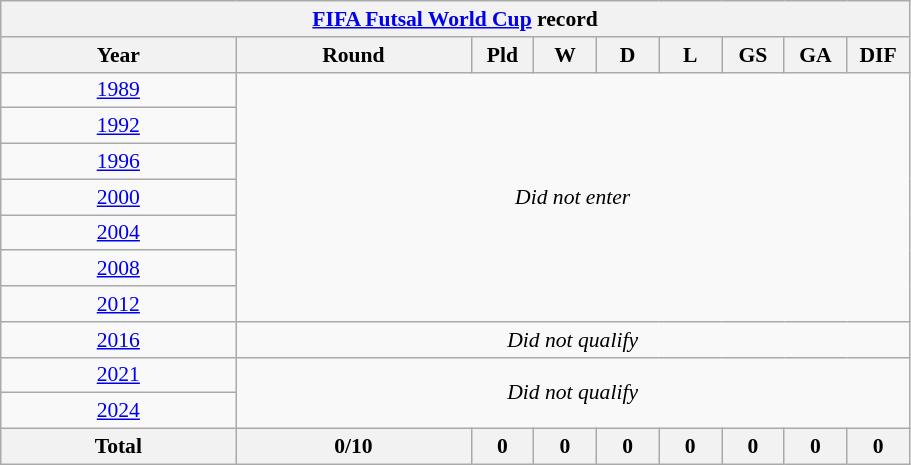<table class="wikitable" style="text-align: center;font-size:90%;">
<tr>
<th colspan=9><a href='#'>FIFA Futsal World Cup</a> record</th>
</tr>
<tr>
<th width=150>Year</th>
<th width=150>Round</th>
<th width=35>Pld</th>
<th width=35>W</th>
<th width=35>D</th>
<th width=35>L</th>
<th width=35>GS</th>
<th width=35>GA</th>
<th width=35>DIF</th>
</tr>
<tr>
<td> <a href='#'>1989</a></td>
<td colspan=8 rowspan=7><em>Did not enter</em></td>
</tr>
<tr>
<td> <a href='#'>1992</a></td>
</tr>
<tr>
<td> <a href='#'>1996</a></td>
</tr>
<tr>
<td> <a href='#'>2000</a></td>
</tr>
<tr>
<td> <a href='#'>2004</a></td>
</tr>
<tr>
<td> <a href='#'>2008</a></td>
</tr>
<tr>
<td> <a href='#'>2012</a></td>
</tr>
<tr>
<td> <a href='#'>2016</a></td>
<td colspan=8 rowspan=1><em>Did not qualify</em></td>
</tr>
<tr>
<td> <a href='#'>2021</a></td>
<td colspan=8 rowspan=2><em>Did not qualify</em></td>
</tr>
<tr>
<td> <a href='#'>2024</a></td>
</tr>
<tr>
<th><strong>Total</strong></th>
<th>0/10</th>
<th>0</th>
<th>0</th>
<th>0</th>
<th>0</th>
<th>0</th>
<th>0</th>
<th>0</th>
</tr>
</table>
